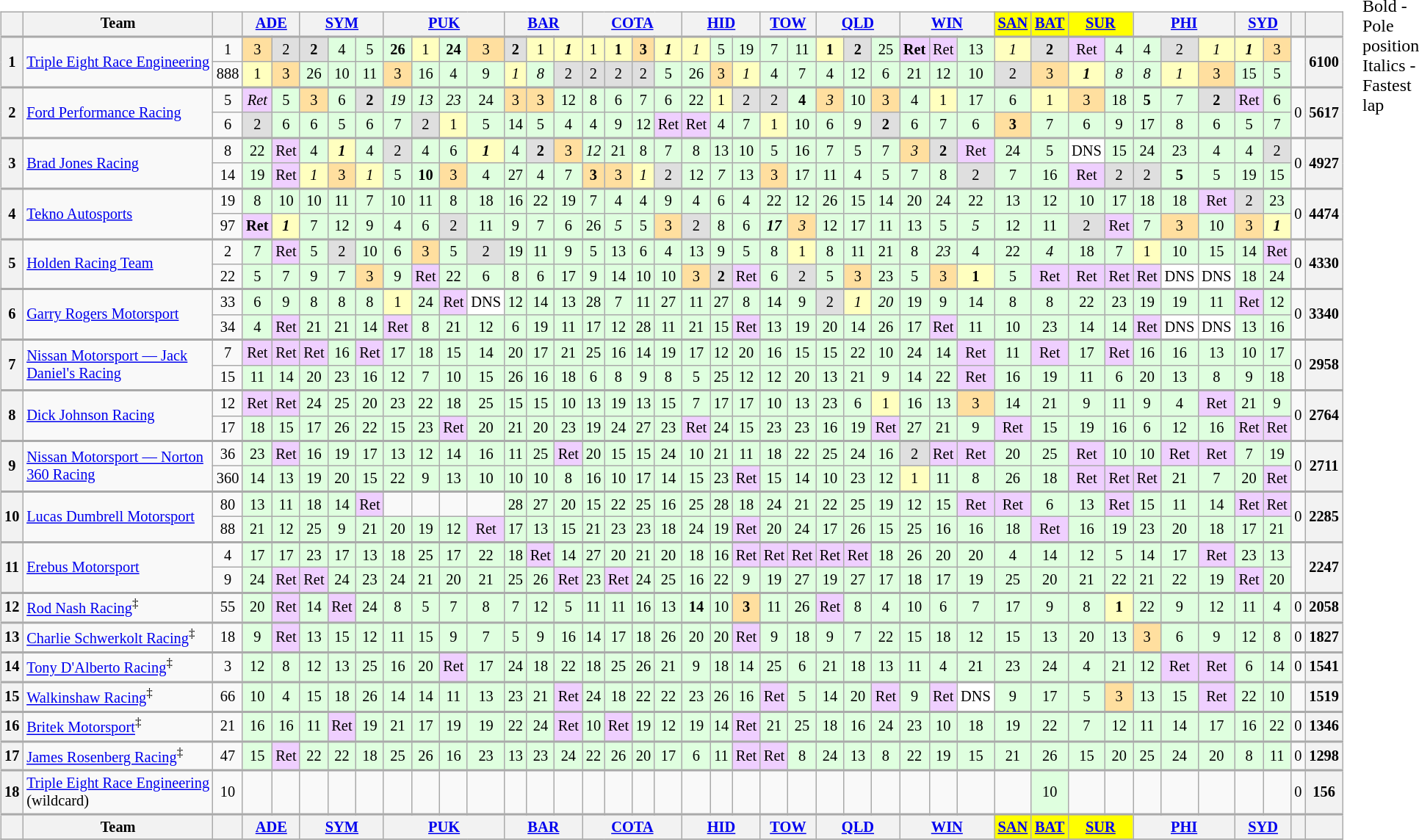<table>
<tr>
<td><br><table class="wikitable" style="font-size:85%; text-align:center">
<tr style="background:##f9f9f9; vertical-align:top;">
<th valign="middle"></th>
<th valign="middle" width="220">Team</th>
<th valign="middle"></th>
<th colspan="2" width=42px><a href='#'>ADE</a><br></th>
<th colspan="3" width=63px><a href='#'>SYM</a><br></th>
<th colspan="4" width=84px><a href='#'>PUK</a><br></th>
<th colspan="3" width=63px><a href='#'>BAR</a><br></th>
<th colspan="4" width=84px><a href='#'>COTA</a><br></th>
<th colspan="3" width=63px><a href='#'>HID</a><br></th>
<th colspan="2" width=42px><a href='#'>TOW</a><br></th>
<th colspan="3" width=63px><a href='#'>QLD</a><br></th>
<th colspan="3" width=63px><a href='#'>WIN</a><br></th>
<td style="background:#ffff00;" align="center" width=21px><strong><a href='#'>SAN</a><br></strong></td>
<td style="background:#ffff00;" align="center" width=21px><strong><a href='#'>BAT</a><br></strong></td>
<td style="background:#ffff00;" align="center" colspan="2" width=42px><strong><a href='#'>SUR</a><br></strong></td>
<th colspan="3" width=63px><a href='#'>PHI</a><br></th>
<th colspan="2" width=42px><a href='#'>SYD</a><br></th>
<th valign="middle"></th>
<th valign="middle"></th>
</tr>
<tr style="border-top:2px solid #aaaaaa">
<th rowspan="2">1</th>
<td rowspan="2" align=left nowrap><a href='#'>Triple Eight Race Engineering</a></td>
<td>1</td>
<td style="background:#ffdf9f;">3</td>
<td style="background:#dfdfdf;">2</td>
<td style="background:#dfdfdf;"><strong>2</strong></td>
<td style="background:#dfffdf;">4</td>
<td style="background:#dfffdf;">5</td>
<td style="background:#dfffdf;"><strong>26</strong></td>
<td style="background:#ffffbf;">1</td>
<td style="background:#dfffdf;"><strong>24</strong></td>
<td style="background:#ffdf9f;">3</td>
<td style="background:#dfdfdf;"><strong>2</strong></td>
<td style="background:#ffffbf;">1</td>
<td style="background:#ffffbf;"><strong><em>1</em></strong></td>
<td style="background:#ffffbf;">1</td>
<td style="background:#ffffbf;"><strong>1</strong></td>
<td style="background:#ffdf9f;"><strong>3</strong></td>
<td style="background:#ffffbf;"><strong><em>1</em></strong></td>
<td style="background:#ffffbf;"><em>1</em></td>
<td style="background:#dfffdf;">5</td>
<td style="background:#dfffdf;">19</td>
<td style="background:#dfffdf;">7</td>
<td style="background:#dfffdf;">11</td>
<td style="background:#ffffbf;"><strong>1</strong></td>
<td style="background:#dfdfdf;"><strong>2</strong></td>
<td style="background:#dfffdf;">25</td>
<td style="background:#efcfff;"><strong>Ret</strong></td>
<td style="background:#efcfff;">Ret</td>
<td style="background:#dfffdf;">13</td>
<td style="background:#ffffbf;"><em>1</em></td>
<td style="background:#dfdfdf;"><strong>2</strong></td>
<td style="background:#efcfff;">Ret</td>
<td style="background:#dfffdf;">4</td>
<td style="background:#dfffdf;">4</td>
<td style="background:#dfdfdf;">2</td>
<td style="background:#ffffbf;"><em>1</em></td>
<td style="background:#ffffbf;"><strong><em>1</em></strong></td>
<td style="background:#ffdf9f;">3</td>
<td rowspan="2"></td>
<th rowspan="2">6100</th>
</tr>
<tr>
<td>888</td>
<td style="background:#ffffbf;">1</td>
<td style="background:#ffdf9f;">3</td>
<td style="background:#dfffdf;">26</td>
<td style="background:#dfffdf;">10</td>
<td style="background:#dfffdf;">11</td>
<td style="background:#ffdf9f;">3</td>
<td style="background:#dfffdf;">16</td>
<td style="background:#dfffdf;">4</td>
<td style="background:#dfffdf;">9</td>
<td style="background:#ffffbf;"><em>1</em></td>
<td style="background:#dfffdf;"><em>8</em></td>
<td style="background:#dfdfdf;">2</td>
<td style="background:#dfdfdf;">2</td>
<td style="background:#dfdfdf;">2</td>
<td style="background:#dfdfdf;">2</td>
<td style="background:#dfffdf;">5</td>
<td style="background:#dfffdf;">26</td>
<td style="background:#ffdf9f;">3</td>
<td style="background:#ffffbf;"><em>1</em></td>
<td style="background:#dfffdf;">4</td>
<td style="background:#dfffdf;">7</td>
<td style="background:#dfffdf;">4</td>
<td style="background:#dfffdf;">12</td>
<td style="background:#dfffdf;">6</td>
<td style="background:#dfffdf;">21</td>
<td style="background:#dfffdf;">12</td>
<td style="background:#dfffdf;">10</td>
<td style="background:#dfdfdf;">2</td>
<td style="background:#ffdf9f;">3</td>
<td style="background:#ffffbf;"><strong><em>1</em></strong></td>
<td style="background:#dfffdf;"><em>8</em></td>
<td style="background:#dfffdf;"><em>8</em></td>
<td style="background:#ffffbf;"><em>1</em></td>
<td style="background:#ffdf9f;">3</td>
<td style="background:#dfffdf;">15</td>
<td style="background:#dfffdf;">5</td>
</tr>
<tr style="border-top:2px solid #aaaaaa">
<th rowspan="2">2</th>
<td rowspan="2" align=left><a href='#'>Ford Performance Racing</a></td>
<td>5</td>
<td style="background:#efcfff;"><em>Ret</em></td>
<td style="background:#dfffdf;">5</td>
<td style="background:#ffdf9f;">3</td>
<td style="background:#dfffdf;">6</td>
<td style="background:#dfdfdf;"><strong>2</strong></td>
<td style="background:#dfffdf;"><em>19</em></td>
<td style="background:#dfffdf;"><em>13</em></td>
<td style="background:#dfffdf;"><em>23</em></td>
<td style="background:#dfffdf;">24</td>
<td style="background:#ffdf9f;">3</td>
<td style="background:#ffdf9f;">3</td>
<td style="background:#dfffdf;">12</td>
<td style="background:#dfffdf;">8</td>
<td style="background:#dfffdf;">6</td>
<td style="background:#dfffdf;">7</td>
<td style="background:#dfffdf;">6</td>
<td style="background:#dfffdf;">22</td>
<td style="background:#ffffbf;">1</td>
<td style="background:#dfdfdf;">2</td>
<td style="background:#dfdfdf;">2</td>
<td style="background:#dfffdf;"><strong>4</strong></td>
<td style="background:#ffdf9f;"><em>3</em></td>
<td style="background:#dfffdf;">10</td>
<td style="background:#ffdf9f;">3</td>
<td style="background:#dfffdf;">4</td>
<td style="background:#ffffbf;">1</td>
<td style="background:#dfffdf;">17</td>
<td style="background:#dfffdf;">6</td>
<td style="background:#ffffbf;">1</td>
<td style="background:#ffdf9f;">3</td>
<td style="background:#dfffdf;">18</td>
<td style="background:#dfffdf;"><strong>5</strong></td>
<td style="background:#dfffdf;">7</td>
<td style="background:#dfdfdf;"><strong>2</strong></td>
<td style="background:#efcfff;">Ret</td>
<td style="background:#dfffdf;">6</td>
<td rowspan="2">0</td>
<th rowspan="2">5617</th>
</tr>
<tr>
<td>6</td>
<td style="background:#dfdfdf;">2</td>
<td style="background:#dfffdf;">6</td>
<td style="background:#dfffdf;">6</td>
<td style="background:#dfffdf;">5</td>
<td style="background:#dfffdf;">6</td>
<td style="background:#dfffdf;">7</td>
<td style="background:#dfdfdf;">2</td>
<td style="background:#ffffbf;">1</td>
<td style="background:#dfffdf;">5</td>
<td style="background:#dfffdf;">14</td>
<td style="background:#dfffdf;">5</td>
<td style="background:#dfffdf;">4</td>
<td style="background:#dfffdf;">4</td>
<td style="background:#dfffdf;">9</td>
<td style="background:#dfffdf;">12</td>
<td style="background:#efcfff;">Ret</td>
<td style="background:#efcfff;">Ret</td>
<td style="background:#dfffdf;">4</td>
<td style="background:#dfffdf;">7</td>
<td style="background:#ffffbf;">1</td>
<td style="background:#dfffdf;">10</td>
<td style="background:#dfffdf;">6</td>
<td style="background:#dfffdf;">9</td>
<td style="background:#dfdfdf;"><strong>2</strong></td>
<td style="background:#dfffdf;">6</td>
<td style="background:#dfffdf;">7</td>
<td style="background:#dfffdf;">6</td>
<td style="background:#ffdf9f;"><strong>3</strong></td>
<td style="background:#dfffdf;">7</td>
<td style="background:#dfffdf;">6</td>
<td style="background:#dfffdf;">9</td>
<td style="background:#dfffdf;">17</td>
<td style="background:#dfffdf;">8</td>
<td style="background:#dfffdf;">6</td>
<td style="background:#dfffdf;">5</td>
<td style="background:#dfffdf;">7</td>
</tr>
<tr style="border-top:2px solid #aaaaaa">
<th rowspan="2">3</th>
<td rowspan="2" align=left><a href='#'>Brad Jones Racing</a></td>
<td>8</td>
<td style="background:#dfffdf;">22</td>
<td style="background:#efcfff;">Ret</td>
<td style="background:#dfffdf;">4</td>
<td style="background:#ffffbf;"><strong><em>1</em></strong></td>
<td style="background:#dfffdf;">4</td>
<td style="background:#dfdfdf;">2</td>
<td style="background:#dfffdf;">4</td>
<td style="background:#dfffdf;">6</td>
<td style="background:#ffffbf;"><strong><em>1</em></strong></td>
<td style="background:#dfffdf;">4</td>
<td style="background:#dfdfdf;"><strong>2</strong></td>
<td style="background:#ffdf9f;">3</td>
<td style="background:#dfffdf;"><em>12</em></td>
<td style="background:#dfffdf;">21</td>
<td style="background:#dfffdf;">8</td>
<td style="background:#dfffdf;">7</td>
<td style="background:#dfffdf;">8</td>
<td style="background:#dfffdf;">13</td>
<td style="background:#dfffdf;">10</td>
<td style="background:#dfffdf;">5</td>
<td style="background:#dfffdf;">16</td>
<td style="background:#dfffdf;">7</td>
<td style="background:#dfffdf;">5</td>
<td style="background:#dfffdf;">7</td>
<td style="background:#ffdf9f;"><em>3</em></td>
<td style="background:#dfdfdf;"><strong>2</strong></td>
<td style="background:#efcfff;">Ret</td>
<td style="background:#dfffdf;">24</td>
<td style="background:#dfffdf;">5</td>
<td style="background:#ffffff;">DNS</td>
<td style="background:#dfffdf;">15</td>
<td style="background:#dfffdf;">24</td>
<td style="background:#dfffdf;">23</td>
<td style="background:#dfffdf;">4</td>
<td style="background:#dfffdf;">4</td>
<td style="background:#dfdfdf;">2</td>
<td rowspan="2">0</td>
<th rowspan="2">4927</th>
</tr>
<tr>
<td>14</td>
<td style="background:#dfffdf;">19</td>
<td style="background:#efcfff;">Ret</td>
<td style="background:#ffffbf;"><em>1</em></td>
<td style="background:#ffdf9f;">3</td>
<td style="background:#ffffbf;"><em>1</em></td>
<td style="background:#dfffdf;">5</td>
<td style="background:#dfffdf;"><strong>10</strong></td>
<td style="background:#ffdf9f;">3</td>
<td style="background:#dfffdf;">4</td>
<td style="background:#dfffdf;">27</td>
<td style="background:#dfffdf;">4</td>
<td style="background:#dfffdf;">7</td>
<td style="background:#ffdf9f;"><strong>3</strong></td>
<td style="background:#ffdf9f;">3</td>
<td style="background:#ffffbf;"><em>1</em></td>
<td style="background:#dfdfdf;">2</td>
<td style="background:#dfffdf;">12</td>
<td style="background:#dfffdf;"><em>7</em></td>
<td style="background:#dfffdf;">13</td>
<td style="background:#ffdf9f;">3</td>
<td style="background:#dfffdf;">17</td>
<td style="background:#dfffdf;">11</td>
<td style="background:#dfffdf;">4</td>
<td style="background:#dfffdf;">5</td>
<td style="background:#dfffdf;">7</td>
<td style="background:#dfffdf;">8</td>
<td style="background:#dfdfdf;">2</td>
<td style="background:#dfffdf;">7</td>
<td style="background:#dfffdf;">16</td>
<td style="background:#efcfff;">Ret</td>
<td style="background:#dfdfdf;">2</td>
<td style="background:#dfdfdf;">2</td>
<td style="background:#dfffdf;"><strong>5</strong></td>
<td style="background:#dfffdf;">5</td>
<td style="background:#dfffdf;">19</td>
<td style="background:#dfffdf;">15</td>
</tr>
<tr style="border-top:2px solid #aaaaaa">
<th rowspan="2">4</th>
<td rowspan="2" align=left><a href='#'>Tekno Autosports</a></td>
<td>19</td>
<td style="background:#dfffdf;">8</td>
<td style="background:#dfffdf;">10</td>
<td style="background:#dfffdf;">10</td>
<td style="background:#dfffdf;">11</td>
<td style="background:#dfffdf;">7</td>
<td style="background:#dfffdf;">10</td>
<td style="background:#dfffdf;">11</td>
<td style="background:#dfffdf;">8</td>
<td style="background:#dfffdf;">18</td>
<td style="background:#dfffdf;">16</td>
<td style="background:#dfffdf;">22</td>
<td style="background:#dfffdf;">19</td>
<td style="background:#dfffdf;">7</td>
<td style="background:#dfffdf;">4</td>
<td style="background:#dfffdf;">4</td>
<td style="background:#dfffdf;">9</td>
<td style="background:#dfffdf;">4</td>
<td style="background:#dfffdf;">6</td>
<td style="background:#dfffdf;">4</td>
<td style="background:#dfffdf;">22</td>
<td style="background:#dfffdf;">12</td>
<td style="background:#dfffdf;">26</td>
<td style="background:#dfffdf;">15</td>
<td style="background:#dfffdf;">14</td>
<td style="background:#dfffdf;">20</td>
<td style="background:#dfffdf;">24</td>
<td style="background:#dfffdf;">22</td>
<td style="background:#dfffdf;">13</td>
<td style="background:#dfffdf;">12</td>
<td style="background:#dfffdf;">10</td>
<td style="background:#dfffdf;">17</td>
<td style="background:#dfffdf;">18</td>
<td style="background:#dfffdf;">18</td>
<td style="background:#efcfff;">Ret</td>
<td style="background:#dfdfdf;">2</td>
<td style="background:#dfffdf;">23</td>
<td rowspan="2">0</td>
<th rowspan="2">4474</th>
</tr>
<tr>
<td>97</td>
<td style="background:#efcfff;"><strong>Ret</strong></td>
<td style="background:#ffffbf;"><strong><em>1</em></strong></td>
<td style="background:#dfffdf;">7</td>
<td style="background:#dfffdf;">12</td>
<td style="background:#dfffdf;">9</td>
<td style="background:#dfffdf;">4</td>
<td style="background:#dfffdf;">6</td>
<td style="background:#dfdfdf;">2</td>
<td style="background:#dfffdf;">11</td>
<td style="background:#dfffdf;">9</td>
<td style="background:#dfffdf;">7</td>
<td style="background:#dfffdf;">6</td>
<td style="background:#dfffdf;">26</td>
<td style="background:#dfffdf;"><em>5</em></td>
<td style="background:#dfffdf;">5</td>
<td style="background:#ffdf9f;">3</td>
<td style="background:#dfdfdf;">2</td>
<td style="background:#dfffdf;">8</td>
<td style="background:#dfffdf;">6</td>
<td style="background:#dfffdf;"><strong><em>17</em></strong></td>
<td style="background:#ffdf9f;"><em>3</em></td>
<td style="background:#dfffdf;">12</td>
<td style="background:#dfffdf;">17</td>
<td style="background:#dfffdf;">11</td>
<td style="background:#dfffdf;">13</td>
<td style="background:#dfffdf;">5</td>
<td style="background:#dfffdf;"><em>5</em></td>
<td style="background:#dfffdf;">12</td>
<td style="background:#dfffdf;">11</td>
<td style="background:#dfdfdf;">2</td>
<td style="background:#efcfff;">Ret</td>
<td style="background:#dfffdf;">7</td>
<td style="background:#ffdf9f;">3</td>
<td style="background:#dfffdf;">10</td>
<td style="background:#ffdf9f;">3</td>
<td style="background:#ffffbf;"><strong><em>1</em></strong></td>
</tr>
<tr style="border-top:2px solid #aaaaaa">
<th rowspan="2">5</th>
<td rowspan="2" align=left><a href='#'>Holden Racing Team</a></td>
<td>2</td>
<td style="background:#dfffdf;">7</td>
<td style="background:#efcfff;">Ret</td>
<td style="background:#dfffdf;">5</td>
<td style="background:#dfdfdf;">2</td>
<td style="background:#dfffdf;">10</td>
<td style="background:#dfffdf;">6</td>
<td style="background:#ffdf9f;">3</td>
<td style="background:#dfffdf;">5</td>
<td style="background:#dfdfdf;">2</td>
<td style="background:#dfffdf;">19</td>
<td style="background:#dfffdf;">11</td>
<td style="background:#dfffdf;">9</td>
<td style="background:#dfffdf;">5</td>
<td style="background:#dfffdf;">13</td>
<td style="background:#dfffdf;">6</td>
<td style="background:#dfffdf;">4</td>
<td style="background:#dfffdf;">13</td>
<td style="background:#dfffdf;">9</td>
<td style="background:#dfffdf;">5</td>
<td style="background:#dfffdf;">8</td>
<td style="background:#ffffbf;">1</td>
<td style="background:#dfffdf;">8</td>
<td style="background:#dfffdf;">11</td>
<td style="background:#dfffdf;">21</td>
<td style="background:#dfffdf;">8</td>
<td style="background:#dfffdf;"><em>23</em></td>
<td style="background:#dfffdf;">4</td>
<td style="background:#dfffdf;">22</td>
<td style="background:#dfffdf;"><em>4</em></td>
<td style="background:#dfffdf;">18</td>
<td style="background:#dfffdf;">7</td>
<td style="background:#ffffbf;">1</td>
<td style="background:#dfffdf;">10</td>
<td style="background:#dfffdf;">15</td>
<td style="background:#dfffdf;">14</td>
<td style="background:#efcfff;">Ret</td>
<td rowspan="2">0</td>
<th rowspan="2">4330</th>
</tr>
<tr>
<td>22</td>
<td style="background:#dfffdf;">5</td>
<td style="background:#dfffdf;">7</td>
<td style="background:#dfffdf;">9</td>
<td style="background:#dfffdf;">7</td>
<td style="background:#ffdf9f;">3</td>
<td style="background:#dfffdf;">9</td>
<td style="background:#efcfff;">Ret</td>
<td style="background:#dfffdf;">22</td>
<td style="background:#dfffdf;">6</td>
<td style="background:#dfffdf;">8</td>
<td style="background:#dfffdf;">6</td>
<td style="background:#dfffdf;">17</td>
<td style="background:#dfffdf;">9</td>
<td style="background:#dfffdf;">14</td>
<td style="background:#dfffdf;">10</td>
<td style="background:#dfffdf;">10</td>
<td style="background:#ffdf9f;">3</td>
<td style="background:#dfdfdf;"><strong>2</strong></td>
<td style="background:#efcfff;">Ret</td>
<td style="background:#dfffdf;">6</td>
<td style="background:#dfdfdf;">2</td>
<td style="background:#dfffdf;">5</td>
<td style="background:#ffdf9f;">3</td>
<td style="background:#dfffdf;">23</td>
<td style="background:#dfffdf;">5</td>
<td style="background:#ffdf9f;">3</td>
<td style="background:#ffffbf;"><strong>1</strong></td>
<td style="background:#dfffdf;">5</td>
<td style="background:#efcfff;">Ret</td>
<td style="background:#efcfff;">Ret</td>
<td style="background:#efcfff;">Ret</td>
<td style="background:#efcfff;">Ret</td>
<td style="background:#ffffff;">DNS</td>
<td style="background:#ffffff;">DNS</td>
<td style="background:#dfffdf;">18</td>
<td style="background:#dfffdf;">24</td>
</tr>
<tr style="border-top:2px solid #aaaaaa">
</tr>
<tr style="border-top:2px solid #aaaaaa">
<th rowspan="2">6</th>
<td rowspan="2" align=left><a href='#'>Garry Rogers Motorsport</a></td>
<td>33</td>
<td style="background:#dfffdf;">6</td>
<td style="background:#dfffdf;">9</td>
<td style="background:#dfffdf;">8</td>
<td style="background:#dfffdf;">8</td>
<td style="background:#dfffdf;">8</td>
<td style="background:#ffffbf;">1</td>
<td style="background:#dfffdf;">24</td>
<td style="background:#efcfff;">Ret</td>
<td style="background:#ffffff;">DNS</td>
<td style="background:#dfffdf;">12</td>
<td style="background:#dfffdf;">14</td>
<td style="background:#dfffdf;">13</td>
<td style="background:#dfffdf;">28</td>
<td style="background:#dfffdf;">7</td>
<td style="background:#dfffdf;">11</td>
<td style="background:#dfffdf;">27</td>
<td style="background:#dfffdf;">11</td>
<td style="background:#dfffdf;">27</td>
<td style="background:#dfffdf;">8</td>
<td style="background:#dfffdf;">14</td>
<td style="background:#dfffdf;">9</td>
<td style="background:#dfdfdf;">2</td>
<td style="background:#ffffbf;"><em>1</em></td>
<td style="background:#dfffdf;"><em>20</em></td>
<td style="background:#dfffdf;">19</td>
<td style="background:#dfffdf;">9</td>
<td style="background:#dfffdf;">14</td>
<td style="background:#dfffdf;">8</td>
<td style="background:#dfffdf;">8</td>
<td style="background:#dfffdf;">22</td>
<td style="background:#dfffdf;">23</td>
<td style="background:#dfffdf;">19</td>
<td style="background:#dfffdf;">19</td>
<td style="background:#dfffdf;">11</td>
<td style="background:#efcfff;">Ret</td>
<td style="background:#dfffdf;">12</td>
<td rowspan="2">0</td>
<th rowspan="2">3340</th>
</tr>
<tr>
<td>34</td>
<td style="background:#dfffdf;">4</td>
<td style="background:#efcfff;">Ret</td>
<td style="background:#dfffdf;">21</td>
<td style="background:#dfffdf;">21</td>
<td style="background:#dfffdf;">14</td>
<td style="background:#efcfff;">Ret</td>
<td style="background:#dfffdf;">8</td>
<td style="background:#dfffdf;">21</td>
<td style="background:#dfffdf;">12</td>
<td style="background:#dfffdf;">6</td>
<td style="background:#dfffdf;">19</td>
<td style="background:#dfffdf;">11</td>
<td style="background:#dfffdf;">17</td>
<td style="background:#dfffdf;">12</td>
<td style="background:#dfffdf;">28</td>
<td style="background:#dfffdf;">11</td>
<td style="background:#dfffdf;">21</td>
<td style="background:#dfffdf;">15</td>
<td style="background:#efcfff;">Ret</td>
<td style="background:#dfffdf;">13</td>
<td style="background:#dfffdf;">19</td>
<td style="background:#dfffdf;">20</td>
<td style="background:#dfffdf;">14</td>
<td style="background:#dfffdf;">26</td>
<td style="background:#dfffdf;">17</td>
<td style="background:#efcfff;">Ret</td>
<td style="background:#dfffdf;">11</td>
<td style="background:#dfffdf;">10</td>
<td style="background:#dfffdf;">23</td>
<td style="background:#dfffdf;">14</td>
<td style="background:#dfffdf;">14</td>
<td style="background:#efcfff;">Ret</td>
<td style="background:#ffffff;">DNS</td>
<td style="background:#ffffff;">DNS</td>
<td style="background:#dfffdf;">13</td>
<td style="background:#dfffdf;">16</td>
</tr>
<tr style="border-top:2px solid #aaaaaa">
<th rowspan="2">7</th>
<td rowspan="2" align=left><a href='#'>Nissan Motorsport — Jack Daniel's Racing</a></td>
<td>7</td>
<td style="background:#efcfff;">Ret</td>
<td style="background:#efcfff;">Ret</td>
<td style="background:#efcfff;">Ret</td>
<td style="background:#dfffdf;">16</td>
<td style="background:#efcfff;">Ret</td>
<td style="background:#dfffdf;">17</td>
<td style="background:#dfffdf;">18</td>
<td style="background:#dfffdf;">15</td>
<td style="background:#dfffdf;">14</td>
<td style="background:#dfffdf;">20</td>
<td style="background:#dfffdf;">17</td>
<td style="background:#dfffdf;">21</td>
<td style="background:#dfffdf;">25</td>
<td style="background:#dfffdf;">16</td>
<td style="background:#dfffdf;">14</td>
<td style="background:#dfffdf;">19</td>
<td style="background:#dfffdf;">17</td>
<td style="background:#dfffdf;">12</td>
<td style="background:#dfffdf;">20</td>
<td style="background:#dfffdf;">16</td>
<td style="background:#dfffdf;">15</td>
<td style="background:#dfffdf;">15</td>
<td style="background:#dfffdf;">22</td>
<td style="background:#dfffdf;">10</td>
<td style="background:#dfffdf;">24</td>
<td style="background:#dfffdf;">14</td>
<td style="background:#efcfff;">Ret</td>
<td style="background:#dfffdf;">11</td>
<td style="background:#efcfff;">Ret</td>
<td style="background:#dfffdf;">17</td>
<td style="background:#efcfff;">Ret</td>
<td style="background:#dfffdf;">16</td>
<td style="background:#dfffdf;">16</td>
<td style="background:#dfffdf;">13</td>
<td style="background:#dfffdf;">10</td>
<td style="background:#dfffdf;">17</td>
<td rowspan="2">0</td>
<th rowspan="2">2958</th>
</tr>
<tr>
<td>15</td>
<td style="background:#dfffdf;">11</td>
<td style="background:#dfffdf;">14</td>
<td style="background:#dfffdf;">20</td>
<td style="background:#dfffdf;">23</td>
<td style="background:#dfffdf;">16</td>
<td style="background:#dfffdf;">12</td>
<td style="background:#dfffdf;">7</td>
<td style="background:#dfffdf;">10</td>
<td style="background:#dfffdf;">15</td>
<td style="background:#dfffdf;">26</td>
<td style="background:#dfffdf;">16</td>
<td style="background:#dfffdf;">18</td>
<td style="background:#dfffdf;">6</td>
<td style="background:#dfffdf;">8</td>
<td style="background:#dfffdf;">9</td>
<td style="background:#dfffdf;">8</td>
<td style="background:#dfffdf;">5</td>
<td style="background:#dfffdf;">25</td>
<td style="background:#dfffdf;">12</td>
<td style="background:#dfffdf;">12</td>
<td style="background:#dfffdf;">20</td>
<td style="background:#dfffdf;">13</td>
<td style="background:#dfffdf;">21</td>
<td style="background:#dfffdf;">9</td>
<td style="background:#dfffdf;">14</td>
<td style="background:#dfffdf;">22</td>
<td style="background:#efcfff;">Ret</td>
<td style="background:#dfffdf;">16</td>
<td style="background:#dfffdf;">19</td>
<td style="background:#dfffdf;">11</td>
<td style="background:#dfffdf;">6</td>
<td style="background:#dfffdf;">20</td>
<td style="background:#dfffdf;">13</td>
<td style="background:#dfffdf;">8</td>
<td style="background:#dfffdf;">9</td>
<td style="background:#dfffdf;">18</td>
</tr>
<tr style="border-top:2px solid #aaaaaa">
<th rowspan="2">8</th>
<td rowspan="2" align=left><a href='#'>Dick Johnson Racing</a></td>
<td>12</td>
<td style="background:#efcfff;">Ret</td>
<td style="background:#efcfff;">Ret</td>
<td style="background:#dfffdf;">24</td>
<td style="background:#dfffdf;">25</td>
<td style="background:#dfffdf;">20</td>
<td style="background:#dfffdf;">23</td>
<td style="background:#dfffdf;">22</td>
<td style="background:#dfffdf;">18</td>
<td style="background:#dfffdf;">25</td>
<td style="background:#dfffdf;">15</td>
<td style="background:#dfffdf;">15</td>
<td style="background:#dfffdf;">10</td>
<td style="background:#dfffdf;">13</td>
<td style="background:#dfffdf;">19</td>
<td style="background:#dfffdf;">13</td>
<td style="background:#dfffdf;">15</td>
<td style="background:#dfffdf;">7</td>
<td style="background:#dfffdf;">17</td>
<td style="background:#dfffdf;">17</td>
<td style="background:#dfffdf;">10</td>
<td style="background:#dfffdf;">13</td>
<td style="background:#dfffdf;">23</td>
<td style="background:#dfffdf;">6</td>
<td style="background:#ffffbf;">1</td>
<td style="background:#dfffdf;">16</td>
<td style="background:#dfffdf;">13</td>
<td style="background:#ffdf9f;">3</td>
<td style="background:#dfffdf;">14</td>
<td style="background:#dfffdf;">21</td>
<td style="background:#dfffdf;">9</td>
<td style="background:#dfffdf;">11</td>
<td style="background:#dfffdf;">9</td>
<td style="background:#dfffdf;">4</td>
<td style="background:#efcfff;">Ret</td>
<td style="background:#dfffdf;">21</td>
<td style="background:#dfffdf;">9</td>
<td rowspan="2">0</td>
<th rowspan="2">2764</th>
</tr>
<tr>
<td>17</td>
<td style="background:#dfffdf;">18</td>
<td style="background:#dfffdf;">15</td>
<td style="background:#dfffdf;">17</td>
<td style="background:#dfffdf;">26</td>
<td style="background:#dfffdf;">22</td>
<td style="background:#dfffdf;">15</td>
<td style="background:#dfffdf;">23</td>
<td style="background:#efcfff;">Ret</td>
<td style="background:#dfffdf;">20</td>
<td style="background:#dfffdf;">21</td>
<td style="background:#dfffdf;">20</td>
<td style="background:#dfffdf;">23</td>
<td style="background:#dfffdf;">19</td>
<td style="background:#dfffdf;">24</td>
<td style="background:#dfffdf;">27</td>
<td style="background:#dfffdf;">23</td>
<td style="background:#efcfff;">Ret</td>
<td style="background:#dfffdf;">24</td>
<td style="background:#dfffdf;">15</td>
<td style="background:#dfffdf;">23</td>
<td style="background:#dfffdf;">23</td>
<td style="background:#dfffdf;">16</td>
<td style="background:#dfffdf;">19</td>
<td style="background:#efcfff;">Ret</td>
<td style="background:#dfffdf;">27</td>
<td style="background:#dfffdf;">21</td>
<td style="background:#dfffdf;">9</td>
<td style="background:#efcfff;">Ret</td>
<td style="background:#dfffdf;">15</td>
<td style="background:#dfffdf;">19</td>
<td style="background:#dfffdf;">16</td>
<td style="background:#dfffdf;">6</td>
<td style="background:#dfffdf;">12</td>
<td style="background:#dfffdf;">16</td>
<td style="background:#efcfff;">Ret</td>
<td style="background:#efcfff;">Ret</td>
</tr>
<tr style="border-top:2px solid #aaaaaa">
<th rowspan="2">9</th>
<td rowspan="2" align=left><a href='#'>Nissan Motorsport — Norton 360 Racing</a></td>
<td>36</td>
<td style="background:#dfffdf;">23</td>
<td style="background:#efcfff;">Ret</td>
<td style="background:#dfffdf;">16</td>
<td style="background:#dfffdf;">19</td>
<td style="background:#dfffdf;">17</td>
<td style="background:#dfffdf;">13</td>
<td style="background:#dfffdf;">12</td>
<td style="background:#dfffdf;">14</td>
<td style="background:#dfffdf;">16</td>
<td style="background:#dfffdf;">11</td>
<td style="background:#dfffdf;">25</td>
<td style="background:#efcfff;">Ret</td>
<td style="background:#dfffdf;">20</td>
<td style="background:#dfffdf;">15</td>
<td style="background:#dfffdf;">15</td>
<td style="background:#dfffdf;">24</td>
<td style="background:#dfffdf;">10</td>
<td style="background:#dfffdf;">21</td>
<td style="background:#dfffdf;">11</td>
<td style="background:#dfffdf;">18</td>
<td style="background:#dfffdf;">22</td>
<td style="background:#dfffdf;">25</td>
<td style="background:#dfffdf;">24</td>
<td style="background:#dfffdf;">16</td>
<td style="background:#dfdfdf;">2</td>
<td style="background:#efcfff;">Ret</td>
<td style="background:#efcfff;">Ret</td>
<td style="background:#dfffdf;">20</td>
<td style="background:#dfffdf;">25</td>
<td style="background:#efcfff;">Ret</td>
<td style="background:#dfffdf;">10</td>
<td style="background:#dfffdf;">10</td>
<td style="background:#efcfff;">Ret</td>
<td style="background:#efcfff;">Ret</td>
<td style="background:#dfffdf;">7</td>
<td style="background:#dfffdf;">19</td>
<td rowspan="2">0</td>
<th rowspan="2">2711</th>
</tr>
<tr>
<td>360</td>
<td style="background:#dfffdf;">14</td>
<td style="background:#dfffdf;">13</td>
<td style="background:#dfffdf;">19</td>
<td style="background:#dfffdf;">20</td>
<td style="background:#dfffdf;">15</td>
<td style="background:#dfffdf;">22</td>
<td style="background:#dfffdf;">9</td>
<td style="background:#dfffdf;">13</td>
<td style="background:#dfffdf;">10</td>
<td style="background:#dfffdf;">10</td>
<td style="background:#dfffdf;">10</td>
<td style="background:#dfffdf;">8</td>
<td style="background:#dfffdf;">16</td>
<td style="background:#dfffdf;">10</td>
<td style="background:#dfffdf;">17</td>
<td style="background:#dfffdf;">14</td>
<td style="background:#dfffdf;">15</td>
<td style="background:#dfffdf;">23</td>
<td style="background:#efcfff;">Ret</td>
<td style="background:#dfffdf;">15</td>
<td style="background:#dfffdf;">14</td>
<td style="background:#dfffdf;">10</td>
<td style="background:#dfffdf;">23</td>
<td style="background:#dfffdf;">12</td>
<td style="background:#ffffbf;">1</td>
<td style="background:#dfffdf;">11</td>
<td style="background:#dfffdf;">8</td>
<td style="background:#dfffdf;">26</td>
<td style="background:#dfffdf;">18</td>
<td style="background:#efcfff;">Ret</td>
<td style="background:#efcfff;">Ret</td>
<td style="background:#efcfff;">Ret</td>
<td style="background:#dfffdf;">21</td>
<td style="background:#dfffdf;">7</td>
<td style="background:#dfffdf;">20</td>
<td style="background:#efcfff;">Ret</td>
</tr>
<tr style="border-top:2px solid #aaaaaa">
<th rowspan="2">10</th>
<td rowspan="2" align=left><a href='#'>Lucas Dumbrell Motorsport</a></td>
<td>80</td>
<td style="background:#dfffdf;">13</td>
<td style="background:#dfffdf;">11</td>
<td style="background:#dfffdf;">18</td>
<td style="background:#dfffdf;">14</td>
<td style="background:#efcfff;">Ret</td>
<td></td>
<td></td>
<td></td>
<td></td>
<td style="background:#dfffdf;">28</td>
<td style="background:#dfffdf;">27</td>
<td style="background:#dfffdf;">20</td>
<td style="background:#dfffdf;">15</td>
<td style="background:#dfffdf;">22</td>
<td style="background:#dfffdf;">25</td>
<td style="background:#dfffdf;">16</td>
<td style="background:#dfffdf;">25</td>
<td style="background:#dfffdf;">28</td>
<td style="background:#dfffdf;">18</td>
<td style="background:#dfffdf;">24</td>
<td style="background:#dfffdf;">21</td>
<td style="background:#dfffdf;">22</td>
<td style="background:#dfffdf;">25</td>
<td style="background:#dfffdf;">19</td>
<td style="background:#dfffdf;">12</td>
<td style="background:#dfffdf;">15</td>
<td style="background:#efcfff;">Ret</td>
<td style="background:#efcfff;">Ret</td>
<td style="background:#dfffdf;">6</td>
<td style="background:#dfffdf;">13</td>
<td style="background:#efcfff;">Ret</td>
<td style="background:#dfffdf;">15</td>
<td style="background:#dfffdf;">11</td>
<td style="background:#dfffdf;">14</td>
<td style="background:#efcfff;">Ret</td>
<td style="background:#efcfff;">Ret</td>
<td rowspan="2">0</td>
<th rowspan="2">2285</th>
</tr>
<tr>
<td>88</td>
<td style="background:#dfffdf;">21</td>
<td style="background:#dfffdf;">12</td>
<td style="background:#dfffdf;">25</td>
<td style="background:#dfffdf;">9</td>
<td style="background:#dfffdf;">21</td>
<td style="background:#dfffdf;">20</td>
<td style="background:#dfffdf;">19</td>
<td style="background:#dfffdf;">12</td>
<td style="background:#efcfff;">Ret</td>
<td style="background:#dfffdf;">17</td>
<td style="background:#dfffdf;">13</td>
<td style="background:#dfffdf;">15</td>
<td style="background:#dfffdf;">21</td>
<td style="background:#dfffdf;">23</td>
<td style="background:#dfffdf;">23</td>
<td style="background:#dfffdf;">18</td>
<td style="background:#dfffdf;">24</td>
<td style="background:#dfffdf;">19</td>
<td style="background:#efcfff;">Ret</td>
<td style="background:#dfffdf;">20</td>
<td style="background:#dfffdf;">24</td>
<td style="background:#dfffdf;">17</td>
<td style="background:#dfffdf;">26</td>
<td style="background:#dfffdf;">15</td>
<td style="background:#dfffdf;">25</td>
<td style="background:#dfffdf;">16</td>
<td style="background:#dfffdf;">16</td>
<td style="background:#dfffdf;">18</td>
<td style="background:#efcfff;">Ret</td>
<td style="background:#dfffdf;">16</td>
<td style="background:#dfffdf;">19</td>
<td style="background:#dfffdf;">23</td>
<td style="background:#dfffdf;">20</td>
<td style="background:#dfffdf;">18</td>
<td style="background:#dfffdf;">17</td>
<td style="background:#dfffdf;">21</td>
</tr>
<tr style="border-top:2px solid #aaaaaa">
<th rowspan="2">11</th>
<td rowspan="2" align=left><a href='#'>Erebus Motorsport</a></td>
<td>4</td>
<td style="background:#dfffdf;">17</td>
<td style="background:#dfffdf;">17</td>
<td style="background:#dfffdf;">23</td>
<td style="background:#dfffdf;">17</td>
<td style="background:#dfffdf;">13</td>
<td style="background:#dfffdf;">18</td>
<td style="background:#dfffdf;">25</td>
<td style="background:#dfffdf;">17</td>
<td style="background:#dfffdf;">22</td>
<td style="background:#dfffdf;">18</td>
<td style="background:#efcfff;">Ret</td>
<td style="background:#dfffdf;">14</td>
<td style="background:#dfffdf;">27</td>
<td style="background:#dfffdf;">20</td>
<td style="background:#dfffdf;">21</td>
<td style="background:#dfffdf;">20</td>
<td style="background:#dfffdf;">18</td>
<td style="background:#dfffdf;">16</td>
<td style="background:#efcfff;">Ret</td>
<td style="background:#efcfff;">Ret</td>
<td style="background:#efcfff;">Ret</td>
<td style="background:#efcfff;">Ret</td>
<td style="background:#efcfff;">Ret</td>
<td style="background:#dfffdf;">18</td>
<td style="background:#dfffdf;">26</td>
<td style="background:#dfffdf;">20</td>
<td style="background:#dfffdf;">20</td>
<td style="background:#dfffdf;">4</td>
<td style="background:#dfffdf;">14</td>
<td style="background:#dfffdf;">12</td>
<td style="background:#dfffdf;">5</td>
<td style="background:#dfffdf;">14</td>
<td style="background:#dfffdf;">17</td>
<td style="background:#efcfff;">Ret</td>
<td style="background:#dfffdf;">23</td>
<td style="background:#dfffdf;">13</td>
<td rowspan="2"></td>
<th rowspan="2">2247</th>
</tr>
<tr>
<td>9</td>
<td style="background:#dfffdf;">24</td>
<td style="background:#efcfff;">Ret</td>
<td style="background:#efcfff;">Ret</td>
<td style="background:#dfffdf;">24</td>
<td style="background:#dfffdf;">23</td>
<td style="background:#dfffdf;">24</td>
<td style="background:#dfffdf;">21</td>
<td style="background:#dfffdf;">20</td>
<td style="background:#dfffdf;">21</td>
<td style="background:#dfffdf;">25</td>
<td style="background:#dfffdf;">26</td>
<td style="background:#efcfff;">Ret</td>
<td style="background:#dfffdf;">23</td>
<td style="background:#efcfff;">Ret</td>
<td style="background:#dfffdf;">24</td>
<td style="background:#dfffdf;">25</td>
<td style="background:#dfffdf;">16</td>
<td style="background:#dfffdf;">22</td>
<td style="background:#dfffdf;">9</td>
<td style="background:#dfffdf;">19</td>
<td style="background:#dfffdf;">27</td>
<td style="background:#dfffdf;">19</td>
<td style="background:#dfffdf;">27</td>
<td style="background:#dfffdf;">17</td>
<td style="background:#dfffdf;">18</td>
<td style="background:#dfffdf;">17</td>
<td style="background:#dfffdf;">19</td>
<td style="background:#dfffdf;">25</td>
<td style="background:#dfffdf;">20</td>
<td style="background:#dfffdf;">21</td>
<td style="background:#dfffdf;">22</td>
<td style="background:#dfffdf;">21</td>
<td style="background:#dfffdf;">22</td>
<td style="background:#dfffdf;">19</td>
<td style="background:#efcfff;">Ret</td>
<td style="background:#dfffdf;">20</td>
</tr>
<tr style="border-top:2px solid #aaaaaa">
<th>12</th>
<td align=left><a href='#'>Rod Nash Racing</a><sup>‡</sup></td>
<td>55</td>
<td style="background:#dfffdf;">20</td>
<td style="background:#efcfff;">Ret</td>
<td style="background:#dfffdf;">14</td>
<td style="background:#efcfff;">Ret</td>
<td style="background:#dfffdf;">24</td>
<td style="background:#dfffdf;">8</td>
<td style="background:#dfffdf;">5</td>
<td style="background:#dfffdf;">7</td>
<td style="background:#dfffdf;">8</td>
<td style="background:#dfffdf;">7</td>
<td style="background:#dfffdf;">12</td>
<td style="background:#dfffdf;">5</td>
<td style="background:#dfffdf;">11</td>
<td style="background:#dfffdf;">11</td>
<td style="background:#dfffdf;">16</td>
<td style="background:#dfffdf;">13</td>
<td style="background:#dfffdf;"><strong>14</strong></td>
<td style="background:#dfffdf;">10</td>
<td style="background:#ffdf9f;"><strong>3</strong></td>
<td style="background:#dfffdf;">11</td>
<td style="background:#dfffdf;">26</td>
<td style="background:#efcfff;">Ret</td>
<td style="background:#dfffdf;">8</td>
<td style="background:#dfffdf;">4</td>
<td style="background:#dfffdf;">10</td>
<td style="background:#dfffdf;">6</td>
<td style="background:#dfffdf;">7</td>
<td style="background:#dfffdf;">17</td>
<td style="background:#dfffdf;">9</td>
<td style="background:#dfffdf;">8</td>
<td style="background:#ffffbf;"><strong>1</strong></td>
<td style="background:#dfffdf;">22</td>
<td style="background:#dfffdf;">9</td>
<td style="background:#dfffdf;">12</td>
<td style="background:#dfffdf;">11</td>
<td style="background:#dfffdf;">4</td>
<td>0</td>
<th>2058</th>
</tr>
<tr style="border-top:2px solid #aaaaaa">
<th>13</th>
<td align=left><a href='#'>Charlie Schwerkolt Racing</a><sup>‡</sup></td>
<td>18</td>
<td style="background:#dfffdf;">9</td>
<td style="background:#efcfff;">Ret</td>
<td style="background:#dfffdf;">13</td>
<td style="background:#dfffdf;">15</td>
<td style="background:#dfffdf;">12</td>
<td style="background:#dfffdf;">11</td>
<td style="background:#dfffdf;">15</td>
<td style="background:#dfffdf;">9</td>
<td style="background:#dfffdf;">7</td>
<td style="background:#dfffdf;">5</td>
<td style="background:#dfffdf;">9</td>
<td style="background:#dfffdf;">16</td>
<td style="background:#dfffdf;">14</td>
<td style="background:#dfffdf;">17</td>
<td style="background:#dfffdf;">18</td>
<td style="background:#dfffdf;">26</td>
<td style="background:#dfffdf;">20</td>
<td style="background:#dfffdf;">20</td>
<td style="background:#efcfff;">Ret</td>
<td style="background:#dfffdf;">9</td>
<td style="background:#dfffdf;">18</td>
<td style="background:#dfffdf;">9</td>
<td style="background:#dfffdf;">7</td>
<td style="background:#dfffdf;">22</td>
<td style="background:#dfffdf;">15</td>
<td style="background:#dfffdf;">18</td>
<td style="background:#dfffdf;">12</td>
<td style="background:#dfffdf;">15</td>
<td style="background:#dfffdf;">13</td>
<td style="background:#dfffdf;">20</td>
<td style="background:#dfffdf;">13</td>
<td style="background:#ffdf9f;">3</td>
<td style="background:#dfffdf;">6</td>
<td style="background:#dfffdf;">9</td>
<td style="background:#dfffdf;">12</td>
<td style="background:#dfffdf;">8</td>
<td>0</td>
<th>1827</th>
</tr>
<tr style="border-top:2px solid #aaaaaa">
<th>14</th>
<td align=left><a href='#'>Tony D'Alberto Racing</a><sup>‡</sup></td>
<td>3</td>
<td style="background:#dfffdf;">12</td>
<td style="background:#dfffdf;">8</td>
<td style="background:#dfffdf;">12</td>
<td style="background:#dfffdf;">13</td>
<td style="background:#dfffdf;">25</td>
<td style="background:#dfffdf;">16</td>
<td style="background:#dfffdf;">20</td>
<td style="background:#efcfff;">Ret</td>
<td style="background:#dfffdf;">17</td>
<td style="background:#dfffdf;">24</td>
<td style="background:#dfffdf;">18</td>
<td style="background:#dfffdf;">22</td>
<td style="background:#dfffdf;">18</td>
<td style="background:#dfffdf;">25</td>
<td style="background:#dfffdf;">26</td>
<td style="background:#dfffdf;">21</td>
<td style="background:#dfffdf;">9</td>
<td style="background:#dfffdf;">18</td>
<td style="background:#dfffdf;">14</td>
<td style="background:#dfffdf;">25</td>
<td style="background:#dfffdf;">6</td>
<td style="background:#dfffdf;">21</td>
<td style="background:#dfffdf;">18</td>
<td style="background:#dfffdf;">13</td>
<td style="background:#dfffdf;">11</td>
<td style="background:#dfffdf;">4</td>
<td style="background:#dfffdf;">21</td>
<td style="background:#dfffdf;">23</td>
<td style="background:#dfffdf;">24</td>
<td style="background:#dfffdf;">4</td>
<td style="background:#dfffdf;">21</td>
<td style="background:#dfffdf;">12</td>
<td style="background:#efcfff;">Ret</td>
<td style="background:#efcfff;">Ret</td>
<td style="background:#dfffdf;">6</td>
<td style="background:#dfffdf;">14</td>
<td>0</td>
<th>1541</th>
</tr>
<tr style="border-top:2px solid #aaaaaa">
<th>15</th>
<td align=left><a href='#'>Walkinshaw Racing</a><sup>‡</sup></td>
<td>66</td>
<td style="background:#dfffdf;">10</td>
<td style="background:#dfffdf;">4</td>
<td style="background:#dfffdf;">15</td>
<td style="background:#dfffdf;">18</td>
<td style="background:#dfffdf;">26</td>
<td style="background:#dfffdf;">14</td>
<td style="background:#dfffdf;">14</td>
<td style="background:#dfffdf;">11</td>
<td style="background:#dfffdf;">13</td>
<td style="background:#dfffdf;">23</td>
<td style="background:#dfffdf;">21</td>
<td style="background:#efcfff;">Ret</td>
<td style="background:#dfffdf;">24</td>
<td style="background:#dfffdf;">18</td>
<td style="background:#dfffdf;">22</td>
<td style="background:#dfffdf;">22</td>
<td style="background:#dfffdf;">23</td>
<td style="background:#dfffdf;">26</td>
<td style="background:#dfffdf;">16</td>
<td style="background:#efcfff;">Ret</td>
<td style="background:#dfffdf;">5</td>
<td style="background:#dfffdf;">14</td>
<td style="background:#dfffdf;">20</td>
<td style="background:#efcfff;">Ret</td>
<td style="background:#dfffdf;">9</td>
<td style="background:#efcfff;">Ret</td>
<td style="background:#ffffff;">DNS</td>
<td style="background:#dfffdf;">9</td>
<td style="background:#dfffdf;">17</td>
<td style="background:#dfffdf;">5</td>
<td style="background:#ffdf9f;">3</td>
<td style="background:#dfffdf;">13</td>
<td style="background:#dfffdf;">15</td>
<td style="background:#efcfff;">Ret</td>
<td style="background:#dfffdf;">22</td>
<td style="background:#dfffdf;">10</td>
<td></td>
<th>1519</th>
</tr>
<tr style="border-top:2px solid #aaaaaa">
<th>16</th>
<td align=left><a href='#'>Britek Motorsport</a><sup>‡</sup></td>
<td>21</td>
<td style="background:#dfffdf;">16</td>
<td style="background:#dfffdf;">16</td>
<td style="background:#dfffdf;">11</td>
<td style="background:#efcfff;">Ret</td>
<td style="background:#dfffdf;">19</td>
<td style="background:#dfffdf;">21</td>
<td style="background:#dfffdf;">17</td>
<td style="background:#dfffdf;">19</td>
<td style="background:#dfffdf;">19</td>
<td style="background:#dfffdf;">22</td>
<td style="background:#dfffdf;">24</td>
<td style="background:#efcfff;">Ret</td>
<td style="background:#dfffdf;">10</td>
<td style="background:#efcfff;">Ret</td>
<td style="background:#dfffdf;">19</td>
<td style="background:#dfffdf;">12</td>
<td style="background:#dfffdf;">19</td>
<td style="background:#dfffdf;">14</td>
<td style="background:#efcfff;">Ret</td>
<td style="background:#dfffdf;">21</td>
<td style="background:#dfffdf;">25</td>
<td style="background:#dfffdf;">18</td>
<td style="background:#dfffdf;">16</td>
<td style="background:#dfffdf;">24</td>
<td style="background:#dfffdf;">23</td>
<td style="background:#dfffdf;">10</td>
<td style="background:#dfffdf;">18</td>
<td style="background:#dfffdf;">19</td>
<td style="background:#dfffdf;">22</td>
<td style="background:#dfffdf;">7</td>
<td style="background:#dfffdf;">12</td>
<td style="background:#dfffdf;">11</td>
<td style="background:#dfffdf;">14</td>
<td style="background:#dfffdf;">17</td>
<td style="background:#dfffdf;">16</td>
<td style="background:#dfffdf;">22</td>
<td>0</td>
<th>1346</th>
</tr>
<tr style="border-top:2px solid #aaaaaa">
<th>17</th>
<td align=left><a href='#'>James Rosenberg Racing</a><sup>‡</sup></td>
<td>47</td>
<td style="background:#dfffdf;">15</td>
<td style="background:#efcfff;">Ret</td>
<td style="background:#dfffdf;">22</td>
<td style="background:#dfffdf;">22</td>
<td style="background:#dfffdf;">18</td>
<td style="background:#dfffdf;">25</td>
<td style="background:#dfffdf;">26</td>
<td style="background:#dfffdf;">16</td>
<td style="background:#dfffdf;">23</td>
<td style="background:#dfffdf;">13</td>
<td style="background:#dfffdf;">23</td>
<td style="background:#dfffdf;">24</td>
<td style="background:#dfffdf;">22</td>
<td style="background:#dfffdf;">26</td>
<td style="background:#dfffdf;">20</td>
<td style="background:#dfffdf;">17</td>
<td style="background:#dfffdf;">6</td>
<td style="background:#dfffdf;">11</td>
<td style="background:#efcfff;">Ret</td>
<td style="background:#efcfff;">Ret</td>
<td style="background:#dfffdf;">8</td>
<td style="background:#dfffdf;">24</td>
<td style="background:#dfffdf;">13</td>
<td style="background:#dfffdf;">8</td>
<td style="background:#dfffdf;">22</td>
<td style="background:#dfffdf;">19</td>
<td style="background:#dfffdf;">15</td>
<td style="background:#dfffdf;">21</td>
<td style="background:#dfffdf;">26</td>
<td style="background:#dfffdf;">15</td>
<td style="background:#dfffdf;">20</td>
<td style="background:#dfffdf;">25</td>
<td style="background:#dfffdf;">24</td>
<td style="background:#dfffdf;">20</td>
<td style="background:#dfffdf;">8</td>
<td style="background:#dfffdf;">11</td>
<td>0</td>
<th>1298</th>
</tr>
<tr style="border-top:2px solid #aaaaaa">
<th>18</th>
<td align=left><a href='#'>Triple Eight Race Engineering</a> (wildcard)</td>
<td>10</td>
<td></td>
<td></td>
<td></td>
<td></td>
<td></td>
<td></td>
<td></td>
<td></td>
<td></td>
<td></td>
<td></td>
<td></td>
<td></td>
<td></td>
<td></td>
<td></td>
<td></td>
<td></td>
<td></td>
<td></td>
<td></td>
<td></td>
<td></td>
<td></td>
<td></td>
<td></td>
<td></td>
<td></td>
<td style="background:#dfffdf;">10</td>
<td></td>
<td></td>
<td></td>
<td></td>
<td></td>
<td></td>
<td></td>
<td>0</td>
<th>156</th>
</tr>
<tr style="background:##f9f9f9; vertical-align:top; border-top:2px solid #aaaaaa;">
<th valign="middle"></th>
<th valign="middle" width="220">Team</th>
<th valign="middle"></th>
<th colspan="2" width=42px><a href='#'>ADE</a><br></th>
<th colspan="3" width=63px><a href='#'>SYM</a><br></th>
<th colspan="4" width=84px><a href='#'>PUK</a><br></th>
<th colspan="3" width=63px><a href='#'>BAR</a><br></th>
<th colspan="4" width=84px><a href='#'>COTA</a><br></th>
<th colspan="3" width=63px><a href='#'>HID</a><br></th>
<th colspan="2" width=42px><a href='#'>TOW</a><br></th>
<th colspan="3" width=63px><a href='#'>QLD</a><br></th>
<th colspan="3" width=63px><a href='#'>WIN</a><br></th>
<td style="background:#ffff00;" align="center" width=21px><strong><a href='#'>SAN</a><br></strong></td>
<td style="background:#ffff00;" align="center" width=21px><strong><a href='#'>BAT</a><br></strong></td>
<td style="background:#ffff00;" align="center" colspan="2" width=42px><strong><a href='#'>SUR</a><br></strong></td>
<th colspan="3" width=63px><a href='#'>PHI</a><br></th>
<th colspan="2" width=42px><a href='#'>SYD</a><br></th>
<th valign="middle"></th>
<th valign="middle"></th>
</tr>
<tr>
</tr>
</table>
</td>
<td valign="top"><br>
<span>Bold - Pole position<br>Italics - Fastest lap</span>
</td>
</tr>
</table>
